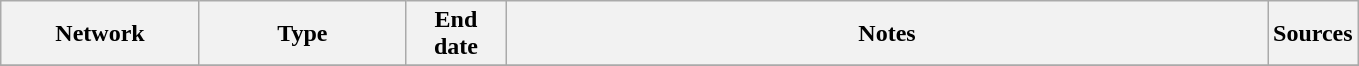<table class="wikitable">
<tr>
<th style="text-align:center; width:125px">Network</th>
<th style="text-align:center; width:130px">Type</th>
<th style="text-align:center; width:60px">End date</th>
<th style="text-align:center; width:500px">Notes</th>
<th style="text-align:center; width:30px">Sources</th>
</tr>
<tr>
</tr>
</table>
